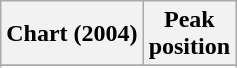<table class="wikitable sortable plainrowheaders" style="text-align:center">
<tr>
<th scope="col">Chart (2004)</th>
<th scope="col">Peak<br>position</th>
</tr>
<tr>
</tr>
<tr>
</tr>
</table>
